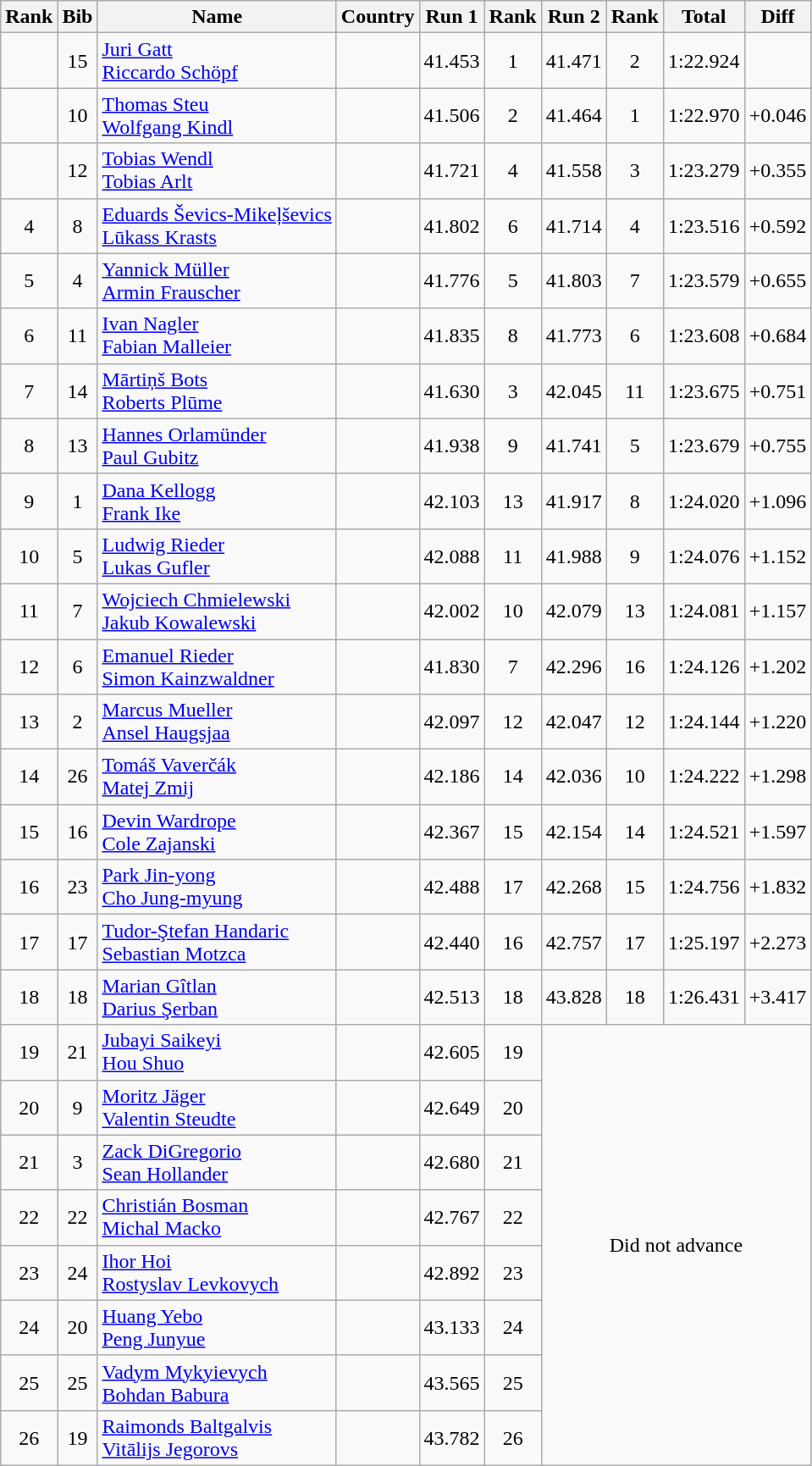<table class="wikitable sortable" style="text-align:center">
<tr>
<th>Rank</th>
<th>Bib</th>
<th>Name</th>
<th>Country</th>
<th>Run 1</th>
<th>Rank</th>
<th>Run 2</th>
<th>Rank</th>
<th>Total</th>
<th>Diff</th>
</tr>
<tr>
<td></td>
<td>15</td>
<td align=left><a href='#'>Juri Gatt</a><br><a href='#'>Riccardo Schöpf</a></td>
<td align=left></td>
<td>41.453</td>
<td>1</td>
<td>41.471</td>
<td>2</td>
<td>1:22.924</td>
<td></td>
</tr>
<tr>
<td></td>
<td>10</td>
<td align=left><a href='#'>Thomas Steu</a><br><a href='#'>Wolfgang Kindl</a></td>
<td align=left></td>
<td>41.506</td>
<td>2</td>
<td>41.464</td>
<td>1</td>
<td>1:22.970</td>
<td>+0.046</td>
</tr>
<tr>
<td></td>
<td>12</td>
<td align=left><a href='#'>Tobias Wendl</a><br><a href='#'>Tobias Arlt</a></td>
<td align=left></td>
<td>41.721</td>
<td>4</td>
<td>41.558</td>
<td>3</td>
<td>1:23.279</td>
<td>+0.355</td>
</tr>
<tr>
<td>4</td>
<td>8</td>
<td align=left><a href='#'>Eduards Ševics-Mikeļševics</a><br><a href='#'>Lūkass Krasts</a></td>
<td align=left></td>
<td>41.802</td>
<td>6</td>
<td>41.714</td>
<td>4</td>
<td>1:23.516</td>
<td>+0.592</td>
</tr>
<tr>
<td>5</td>
<td>4</td>
<td align=left><a href='#'>Yannick Müller</a><br><a href='#'>Armin Frauscher</a></td>
<td align=left></td>
<td>41.776</td>
<td>5</td>
<td>41.803</td>
<td>7</td>
<td>1:23.579</td>
<td>+0.655</td>
</tr>
<tr>
<td>6</td>
<td>11</td>
<td align=left><a href='#'>Ivan Nagler</a><br><a href='#'>Fabian Malleier</a></td>
<td align=left></td>
<td>41.835</td>
<td>8</td>
<td>41.773</td>
<td>6</td>
<td>1:23.608</td>
<td>+0.684</td>
</tr>
<tr>
<td>7</td>
<td>14</td>
<td align=left><a href='#'>Mārtiņš Bots</a><br><a href='#'>Roberts Plūme</a></td>
<td align=left></td>
<td>41.630</td>
<td>3</td>
<td>42.045</td>
<td>11</td>
<td>1:23.675</td>
<td>+0.751</td>
</tr>
<tr>
<td>8</td>
<td>13</td>
<td align=left><a href='#'>Hannes Orlamünder</a><br><a href='#'>Paul Gubitz</a></td>
<td align=left></td>
<td>41.938</td>
<td>9</td>
<td>41.741</td>
<td>5</td>
<td>1:23.679</td>
<td>+0.755</td>
</tr>
<tr>
<td>9</td>
<td>1</td>
<td align=left><a href='#'>Dana Kellogg</a><br><a href='#'>Frank Ike</a></td>
<td align=left></td>
<td>42.103</td>
<td>13</td>
<td>41.917</td>
<td>8</td>
<td>1:24.020</td>
<td>+1.096</td>
</tr>
<tr>
<td>10</td>
<td>5</td>
<td align=left><a href='#'>Ludwig Rieder</a><br><a href='#'>Lukas Gufler</a></td>
<td align=left></td>
<td>42.088</td>
<td>11</td>
<td>41.988</td>
<td>9</td>
<td>1:24.076</td>
<td>+1.152</td>
</tr>
<tr>
<td>11</td>
<td>7</td>
<td align=left><a href='#'>Wojciech Chmielewski</a><br><a href='#'>Jakub Kowalewski</a></td>
<td align=left></td>
<td>42.002</td>
<td>10</td>
<td>42.079</td>
<td>13</td>
<td>1:24.081</td>
<td>+1.157</td>
</tr>
<tr>
<td>12</td>
<td>6</td>
<td align=left><a href='#'>Emanuel Rieder</a><br><a href='#'>Simon Kainzwaldner</a></td>
<td align=left></td>
<td>41.830</td>
<td>7</td>
<td>42.296</td>
<td>16</td>
<td>1:24.126</td>
<td>+1.202</td>
</tr>
<tr>
<td>13</td>
<td>2</td>
<td align=left><a href='#'>Marcus Mueller</a><br><a href='#'>Ansel Haugsjaa</a></td>
<td align=left></td>
<td>42.097</td>
<td>12</td>
<td>42.047</td>
<td>12</td>
<td>1:24.144</td>
<td>+1.220</td>
</tr>
<tr>
<td>14</td>
<td>26</td>
<td align=left><a href='#'>Tomáš Vaverčák</a><br><a href='#'>Matej Zmij</a></td>
<td align=left></td>
<td>42.186</td>
<td>14</td>
<td>42.036</td>
<td>10</td>
<td>1:24.222</td>
<td>+1.298</td>
</tr>
<tr>
<td>15</td>
<td>16</td>
<td align=left><a href='#'>Devin Wardrope</a><br><a href='#'>Cole Zajanski</a></td>
<td align=left></td>
<td>42.367</td>
<td>15</td>
<td>42.154</td>
<td>14</td>
<td>1:24.521</td>
<td>+1.597</td>
</tr>
<tr>
<td>16</td>
<td>23</td>
<td align=left><a href='#'>Park Jin-yong</a><br><a href='#'>Cho Jung-myung</a></td>
<td align=left></td>
<td>42.488</td>
<td>17</td>
<td>42.268</td>
<td>15</td>
<td>1:24.756</td>
<td>+1.832</td>
</tr>
<tr>
<td>17</td>
<td>17</td>
<td align=left><a href='#'>Tudor-Ştefan Handaric</a><br><a href='#'>Sebastian Motzca</a></td>
<td align=left></td>
<td>42.440</td>
<td>16</td>
<td>42.757</td>
<td>17</td>
<td>1:25.197</td>
<td>+2.273</td>
</tr>
<tr>
<td>18</td>
<td>18</td>
<td align=left><a href='#'>Marian Gîtlan</a><br><a href='#'>Darius Şerban</a></td>
<td align=left></td>
<td>42.513</td>
<td>18</td>
<td>43.828</td>
<td>18</td>
<td>1:26.431</td>
<td>+3.417</td>
</tr>
<tr>
<td>19</td>
<td>21</td>
<td align=left><a href='#'>Jubayi Saikeyi</a><br><a href='#'>Hou Shuo</a></td>
<td align=left></td>
<td>42.605</td>
<td>19</td>
<td rowspan=8 colspan=4>Did not advance</td>
</tr>
<tr>
<td>20</td>
<td>9</td>
<td align=left><a href='#'>Moritz Jäger</a><br><a href='#'>Valentin Steudte</a></td>
<td align=left></td>
<td>42.649</td>
<td>20</td>
</tr>
<tr>
<td>21</td>
<td>3</td>
<td align=left><a href='#'>Zack DiGregorio</a><br><a href='#'>Sean Hollander</a></td>
<td align=left></td>
<td>42.680</td>
<td>21</td>
</tr>
<tr>
<td>22</td>
<td>22</td>
<td align=left><a href='#'>Christián Bosman</a><br><a href='#'>Michal Macko</a></td>
<td align=left></td>
<td>42.767</td>
<td>22</td>
</tr>
<tr>
<td>23</td>
<td>24</td>
<td align=left><a href='#'>Ihor Hoi</a><br><a href='#'>Rostyslav Levkovych</a></td>
<td align=left></td>
<td>42.892</td>
<td>23</td>
</tr>
<tr>
<td>24</td>
<td>20</td>
<td align=left><a href='#'>Huang Yebo</a><br><a href='#'>Peng Junyue</a></td>
<td align=left></td>
<td>43.133</td>
<td>24</td>
</tr>
<tr>
<td>25</td>
<td>25</td>
<td align=left><a href='#'>Vadym Mykyievych</a><br><a href='#'>Bohdan Babura</a></td>
<td align=left></td>
<td>43.565</td>
<td>25</td>
</tr>
<tr>
<td>26</td>
<td>19</td>
<td align=left><a href='#'>Raimonds Baltgalvis</a><br><a href='#'>Vitālijs Jegorovs</a></td>
<td align=left></td>
<td>43.782</td>
<td>26</td>
</tr>
</table>
